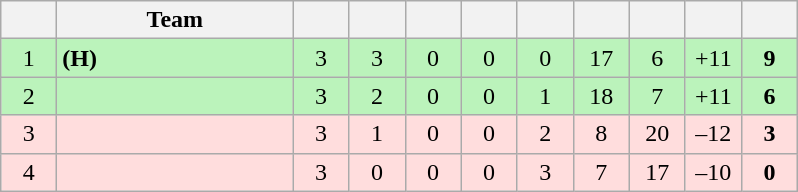<table class="wikitable" style="text-align: center; font-size: 100%;">
<tr>
<th width="30"></th>
<th width="150">Team</th>
<th width="30"></th>
<th width="30"></th>
<th width="30"></th>
<th width="30"></th>
<th width="30"></th>
<th width="30"></th>
<th width="30"></th>
<th width="30"></th>
<th width="30"></th>
</tr>
<tr style="background-color: #bbf3bb">
<td>1</td>
<td align="left"> <strong>(H)</strong></td>
<td>3</td>
<td>3</td>
<td>0</td>
<td>0</td>
<td>0</td>
<td>17</td>
<td>6</td>
<td>+11</td>
<td><strong>9</strong></td>
</tr>
<tr style="background-color: #bbf3bb">
<td>2</td>
<td align="left"></td>
<td>3</td>
<td>2</td>
<td>0</td>
<td>0</td>
<td>1</td>
<td>18</td>
<td>7</td>
<td>+11</td>
<td><strong>6</strong></td>
</tr>
<tr style="background-color: #ffdddd">
<td>3</td>
<td align="left"></td>
<td>3</td>
<td>1</td>
<td>0</td>
<td>0</td>
<td>2</td>
<td>8</td>
<td>20</td>
<td>–12</td>
<td><strong>3</strong></td>
</tr>
<tr style="background-color: #ffdddd">
<td>4</td>
<td align="left"></td>
<td>3</td>
<td>0</td>
<td>0</td>
<td>0</td>
<td>3</td>
<td>7</td>
<td>17</td>
<td>–10</td>
<td><strong>0</strong></td>
</tr>
</table>
